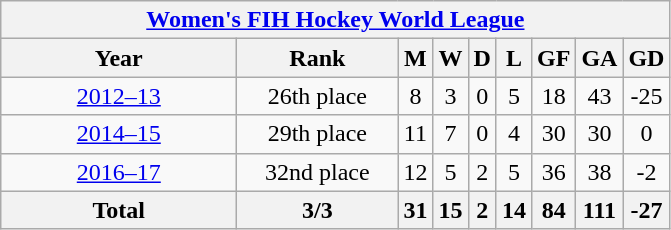<table class="wikitable" style="text-align: center;font-size:100%;">
<tr>
<th colspan=9><a href='#'>Women's FIH Hockey World League</a></th>
</tr>
<tr>
<th width=150>Year</th>
<th width=100>Rank</th>
<th>M</th>
<th>W</th>
<th>D</th>
<th>L</th>
<th>GF</th>
<th>GA</th>
<th>GD</th>
</tr>
<tr>
<td><a href='#'>2012–13</a></td>
<td>26th place</td>
<td>8</td>
<td>3</td>
<td>0</td>
<td>5</td>
<td>18</td>
<td>43</td>
<td>-25</td>
</tr>
<tr>
<td><a href='#'>2014–15</a></td>
<td>29th place</td>
<td>11</td>
<td>7</td>
<td>0</td>
<td>4</td>
<td>30</td>
<td>30</td>
<td>0</td>
</tr>
<tr>
<td><a href='#'>2016–17</a></td>
<td>32nd place</td>
<td>12</td>
<td>5</td>
<td>2</td>
<td>5</td>
<td>36</td>
<td>38</td>
<td>-2</td>
</tr>
<tr>
<th><strong>Total</strong></th>
<th>3/3</th>
<th>31</th>
<th>15</th>
<th>2</th>
<th>14</th>
<th>84</th>
<th>111</th>
<th>-27</th>
</tr>
</table>
